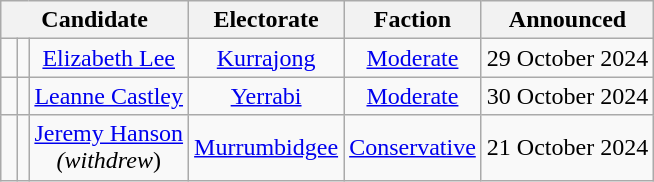<table class="wikitable" style="text-align:center">
<tr>
<th colspan=3>Candidate</th>
<th>Electorate</th>
<th>Faction</th>
<th>Announced</th>
</tr>
<tr>
<td width="3pt" > </td>
<td></td>
<td><a href='#'>Elizabeth Lee</a></td>
<td><a href='#'>Kurrajong</a></td>
<td><a href='#'>Moderate</a></td>
<td>29 October 2024</td>
</tr>
<tr>
<td width="3pt" > </td>
<td></td>
<td><a href='#'>Leanne Castley</a></td>
<td><a href='#'>Yerrabi</a></td>
<td><a href='#'>Moderate</a></td>
<td>30 October 2024</td>
</tr>
<tr>
<td width="3pt" > </td>
<td></td>
<td><a href='#'>Jeremy Hanson</a><br><em>(withdrew</em>)</td>
<td><a href='#'>Murrumbidgee</a></td>
<td><a href='#'>Conservative</a></td>
<td>21 October 2024</td>
</tr>
</table>
